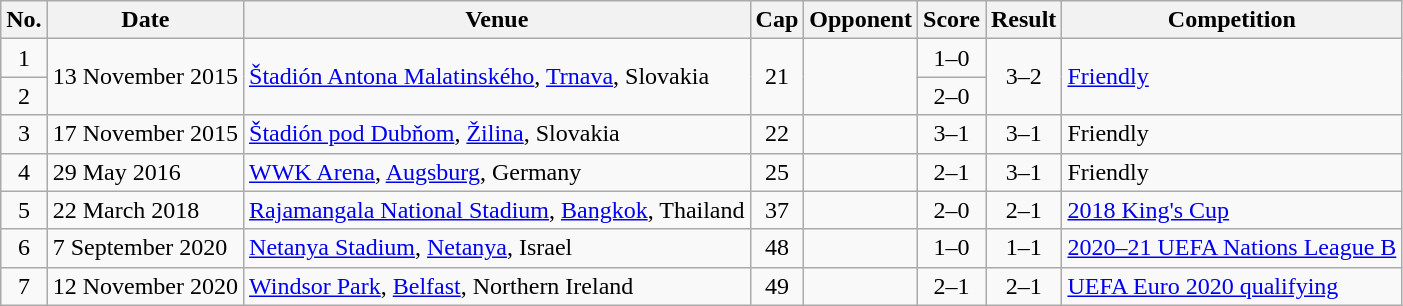<table class="wikitable sortable">
<tr>
<th scope="col">No.</th>
<th scope="col" data-sort-type="date">Date</th>
<th scope="col">Venue</th>
<th scope="col">Cap</th>
<th scope="col">Opponent</th>
<th scope="col">Score</th>
<th scope="col">Result</th>
<th scope="col">Competition</th>
</tr>
<tr>
<td align="center">1</td>
<td rowspan="2">13 November 2015</td>
<td rowspan="2"><a href='#'>Štadión Antona Malatinského</a>, <a href='#'>Trnava</a>, Slovakia</td>
<td rowspan="2" align="center">21</td>
<td rowspan="2"></td>
<td align="center">1–0</td>
<td rowspan=2 align="center">3–2</td>
<td rowspan="2"><a href='#'>Friendly</a></td>
</tr>
<tr>
<td align="center">2</td>
<td align="center">2–0</td>
</tr>
<tr>
<td align="center">3</td>
<td>17 November 2015</td>
<td><a href='#'>Štadión pod Dubňom</a>, <a href='#'>Žilina</a>, Slovakia</td>
<td align="center">22</td>
<td></td>
<td align="center">3–1</td>
<td align="center">3–1</td>
<td>Friendly</td>
</tr>
<tr>
<td align="center">4</td>
<td>29 May 2016</td>
<td><a href='#'>WWK Arena</a>, <a href='#'>Augsburg</a>, Germany</td>
<td align="center">25</td>
<td></td>
<td align="center">2–1</td>
<td align="center">3–1</td>
<td>Friendly</td>
</tr>
<tr>
<td align="center">5</td>
<td>22 March 2018</td>
<td><a href='#'>Rajamangala National Stadium</a>, <a href='#'>Bangkok</a>, Thailand</td>
<td align="center">37</td>
<td></td>
<td align="center">2–0</td>
<td align="center">2–1</td>
<td><a href='#'>2018 King's Cup</a></td>
</tr>
<tr>
<td align="center">6</td>
<td>7 September 2020</td>
<td><a href='#'>Netanya Stadium</a>, <a href='#'>Netanya</a>, Israel</td>
<td align="center">48</td>
<td></td>
<td align="center">1–0</td>
<td align="center">1–1</td>
<td><a href='#'>2020–21 UEFA Nations League B</a></td>
</tr>
<tr>
<td align="center">7</td>
<td>12 November 2020</td>
<td><a href='#'>Windsor Park</a>, <a href='#'>Belfast</a>, Northern Ireland</td>
<td align="center">49</td>
<td></td>
<td align="center">2–1</td>
<td align="center">2–1 </td>
<td><a href='#'>UEFA Euro 2020 qualifying</a></td>
</tr>
</table>
